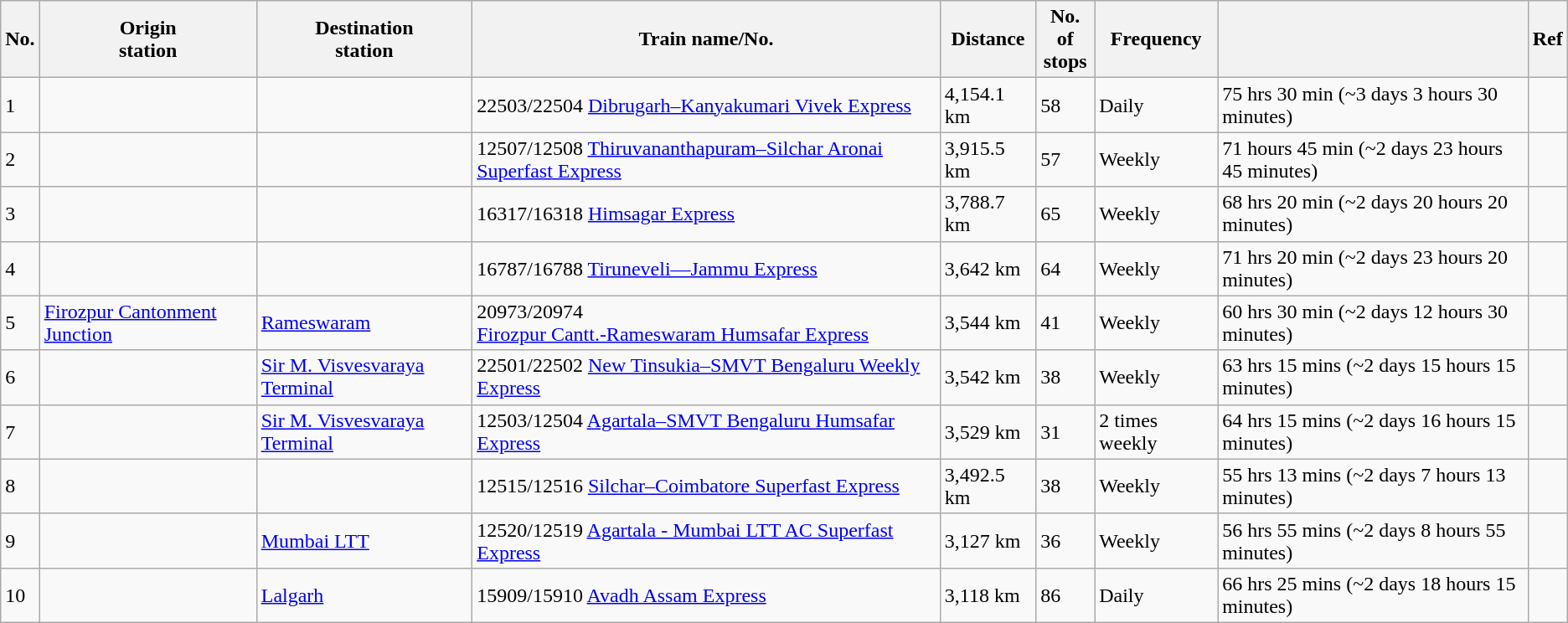<table class="wikitable sortable">
<tr>
<th>No.</th>
<th>Origin<br>station</th>
<th>Destination<br>station</th>
<th>Train name/No.</th>
<th>Distance</th>
<th>No. of<br>stops</th>
<th>Frequency</th>
<th></th>
<th>Ref</th>
</tr>
<tr>
<td>1</td>
<td></td>
<td></td>
<td>22503/22504  <a href='#'>Dibrugarh–Kanyakumari Vivek Express</a></td>
<td>4,154.1 km</td>
<td>58</td>
<td>Daily</td>
<td>75 hrs 30 min (~3 days 3 hours 30 minutes)</td>
<td></td>
</tr>
<tr>
<td>2</td>
<td></td>
<td></td>
<td>12507/12508  <a href='#'>Thiruvananthapuram–Silchar Aronai Superfast Express</a></td>
<td>3,915.5 km</td>
<td>57</td>
<td>Weekly</td>
<td>71 hours 45 min (~2 days 23 hours 45 minutes)</td>
<td></td>
</tr>
<tr>
<td>3</td>
<td></td>
<td></td>
<td>16317/16318 <a href='#'>Himsagar Express</a></td>
<td>3,788.7 km</td>
<td>65</td>
<td>Weekly</td>
<td>68 hrs 20 min (~2 days 20 hours 20 minutes)</td>
<td></td>
</tr>
<tr>
<td>4</td>
<td></td>
<td></td>
<td>16787/16788 <a href='#'>Tiruneveli—Jammu Express</a></td>
<td>3,642 km</td>
<td>64</td>
<td>Weekly</td>
<td>71 hrs 20 min (~2 days 23 hours 20 minutes)</td>
<td></td>
</tr>
<tr>
<td>5</td>
<td><a href='#'>Firozpur Cantonment Junction</a></td>
<td><a href='#'>Rameswaram</a></td>
<td>20973/20974<br><a href='#'>Firozpur Cantt.-Rameswaram Humsafar Express</a></td>
<td>3,544 km</td>
<td>41</td>
<td>Weekly</td>
<td>60 hrs 30 min (~2 days 12 hours 30 minutes)</td>
<td></td>
</tr>
<tr>
<td>6</td>
<td></td>
<td><a href='#'>Sir M. Visvesvaraya Terminal</a></td>
<td>22501/22502  <a href='#'>New Tinsukia–SMVT Bengaluru Weekly Express</a></td>
<td>3,542 km</td>
<td>38</td>
<td>Weekly</td>
<td>63 hrs 15 mins (~2 days 15 hours 15 minutes)</td>
<td></td>
</tr>
<tr>
<td>7</td>
<td></td>
<td><a href='#'>Sir M. Visvesvaraya Terminal</a></td>
<td>12503/12504  <a href='#'>Agartala–SMVT Bengaluru Humsafar Express</a></td>
<td>3,529 km</td>
<td>31</td>
<td>2 times weekly</td>
<td>64 hrs 15 mins (~2 days 16 hours 15 minutes)</td>
<td></td>
</tr>
<tr>
<td>8</td>
<td></td>
<td></td>
<td>12515/12516  <a href='#'>Silchar–Coimbatore Superfast Express</a></td>
<td>3,492.5 km</td>
<td>38</td>
<td>Weekly</td>
<td>55 hrs 13 mins  (~2 days 7 hours 13 minutes)</td>
<td></td>
</tr>
<tr>
<td>9</td>
<td></td>
<td><a href='#'>Mumbai LTT</a></td>
<td>12520/12519 <a href='#'>Agartala - Mumbai LTT AC Superfast Express</a></td>
<td>3,127 km</td>
<td>36</td>
<td>Weekly</td>
<td>56 hrs 55 mins (~2 days 8 hours 55 minutes)</td>
<td></td>
</tr>
<tr>
<td>10</td>
<td></td>
<td><a href='#'>Lalgarh</a></td>
<td>15909/15910 <a href='#'>Avadh Assam Express</a></td>
<td>3,118 km</td>
<td>86</td>
<td>Daily</td>
<td>66 hrs 25 mins (~2 days 18 hours 15 minutes)</td>
<td></td>
</tr>
</table>
